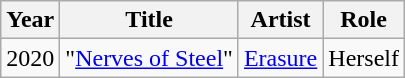<table class="wikitable plainrowheaders sortable">
<tr>
<th scope="col">Year</th>
<th scope="col">Title</th>
<th scope="col">Artist</th>
<th scope="col">Role</th>
</tr>
<tr>
<td>2020</td>
<td>"<a href='#'>Nerves of Steel</a>"</td>
<td><a href='#'>Erasure</a></td>
<td>Herself</td>
</tr>
</table>
